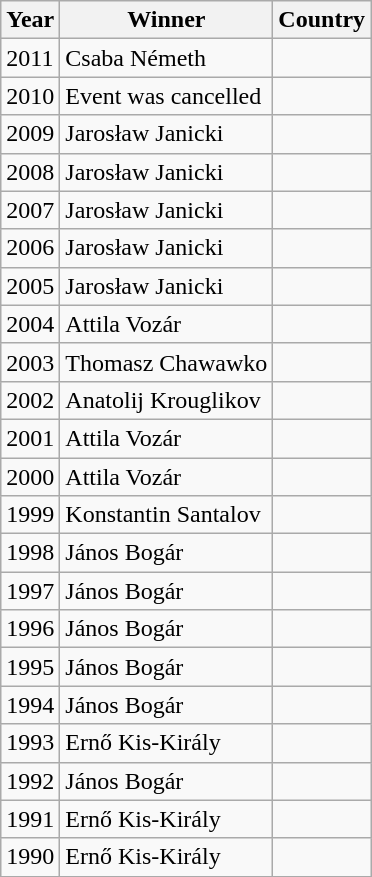<table class="wikitable">
<tr>
<th>Year</th>
<th>Winner</th>
<th>Country</th>
</tr>
<tr>
<td>2011</td>
<td>Csaba Németh</td>
<td></td>
</tr>
<tr>
<td>2010</td>
<td>Event was cancelled</td>
</tr>
<tr>
<td>2009</td>
<td>Jarosław Janicki</td>
<td></td>
</tr>
<tr>
<td>2008</td>
<td>Jarosław Janicki</td>
<td></td>
</tr>
<tr>
<td>2007</td>
<td>Jarosław Janicki</td>
<td></td>
</tr>
<tr>
<td>2006</td>
<td>Jarosław Janicki</td>
<td></td>
</tr>
<tr>
<td>2005</td>
<td>Jarosław Janicki</td>
<td></td>
</tr>
<tr>
<td>2004</td>
<td>Attila Vozár</td>
<td></td>
</tr>
<tr>
<td>2003</td>
<td>Thomasz Chawawko</td>
<td></td>
</tr>
<tr>
<td>2002</td>
<td>Anatolij Krouglikov</td>
<td></td>
</tr>
<tr>
<td>2001</td>
<td>Attila Vozár</td>
<td></td>
</tr>
<tr>
<td>2000</td>
<td>Attila Vozár</td>
<td></td>
</tr>
<tr>
<td>1999</td>
<td>Konstantin Santalov</td>
<td></td>
</tr>
<tr>
<td>1998</td>
<td>János Bogár</td>
<td></td>
</tr>
<tr>
<td>1997</td>
<td>János Bogár</td>
<td></td>
</tr>
<tr>
<td>1996</td>
<td>János Bogár</td>
<td></td>
</tr>
<tr>
<td>1995</td>
<td>János Bogár</td>
<td></td>
</tr>
<tr>
<td>1994</td>
<td>János Bogár</td>
<td></td>
</tr>
<tr>
<td>1993</td>
<td>Ernő Kis-Király</td>
<td></td>
</tr>
<tr>
<td>1992</td>
<td>János Bogár</td>
<td></td>
</tr>
<tr>
<td>1991</td>
<td>Ernő Kis-Király</td>
<td></td>
</tr>
<tr>
<td>1990</td>
<td>Ernő Kis-Király</td>
<td></td>
</tr>
<tr>
</tr>
</table>
